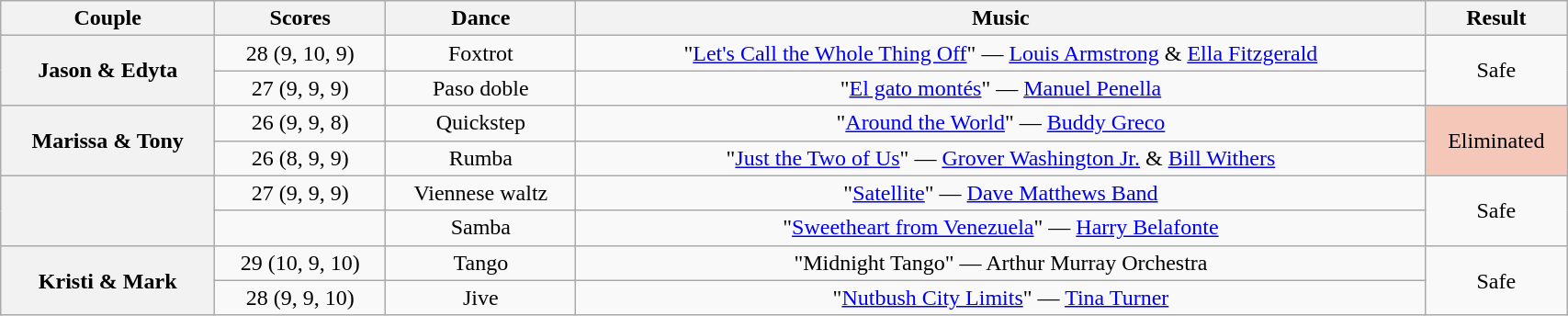<table class="wikitable sortable" style="text-align:center; width:90%">
<tr>
<th scope="col">Couple</th>
<th scope="col">Scores</th>
<th scope="col" class="unsortable">Dance</th>
<th scope="col" class="unsortable">Music</th>
<th scope="col" class="unsortable">Result</th>
</tr>
<tr>
<th scope="row" rowspan=2>Jason & Edyta</th>
<td>28 (9, 10, 9)</td>
<td>Foxtrot</td>
<td>"<a href='#'>Let's Call the Whole Thing Off</a>" — <a href='#'>Louis Armstrong</a> & <a href='#'>Ella Fitzgerald</a></td>
<td rowspan=2>Safe</td>
</tr>
<tr>
<td>27 (9, 9, 9)</td>
<td>Paso doble</td>
<td>"<a href='#'>El gato montés</a>" — <a href='#'>Manuel Penella</a></td>
</tr>
<tr>
<th scope="row" rowspan=2>Marissa & Tony</th>
<td>26 (9, 9, 8)</td>
<td>Quickstep</td>
<td>"<a href='#'>Around the World</a>" — <a href='#'>Buddy Greco</a></td>
<td rowspan=2 bgcolor=f4c7b8>Eliminated</td>
</tr>
<tr>
<td>26 (8, 9, 9)</td>
<td>Rumba</td>
<td>"<a href='#'>Just the Two of Us</a>" — <a href='#'>Grover Washington Jr.</a> & <a href='#'>Bill Withers</a></td>
</tr>
<tr>
<th scope="row" rowspan=2></th>
<td>27 (9, 9, 9)</td>
<td>Viennese waltz</td>
<td>"<a href='#'>Satellite</a>" — <a href='#'>Dave Matthews Band</a></td>
<td rowspan=2>Safe</td>
</tr>
<tr>
<td></td>
<td>Samba</td>
<td>"<a href='#'>Sweetheart from Venezuela</a>" — <a href='#'>Harry Belafonte</a></td>
</tr>
<tr>
<th scope="row" rowspan=2>Kristi & Mark</th>
<td>29 (10, 9, 10)</td>
<td>Tango</td>
<td>"Midnight Tango" — Arthur Murray Orchestra</td>
<td rowspan=2>Safe</td>
</tr>
<tr>
<td>28 (9, 9, 10)</td>
<td>Jive</td>
<td>"<a href='#'>Nutbush City Limits</a>" — <a href='#'>Tina Turner</a></td>
</tr>
</table>
